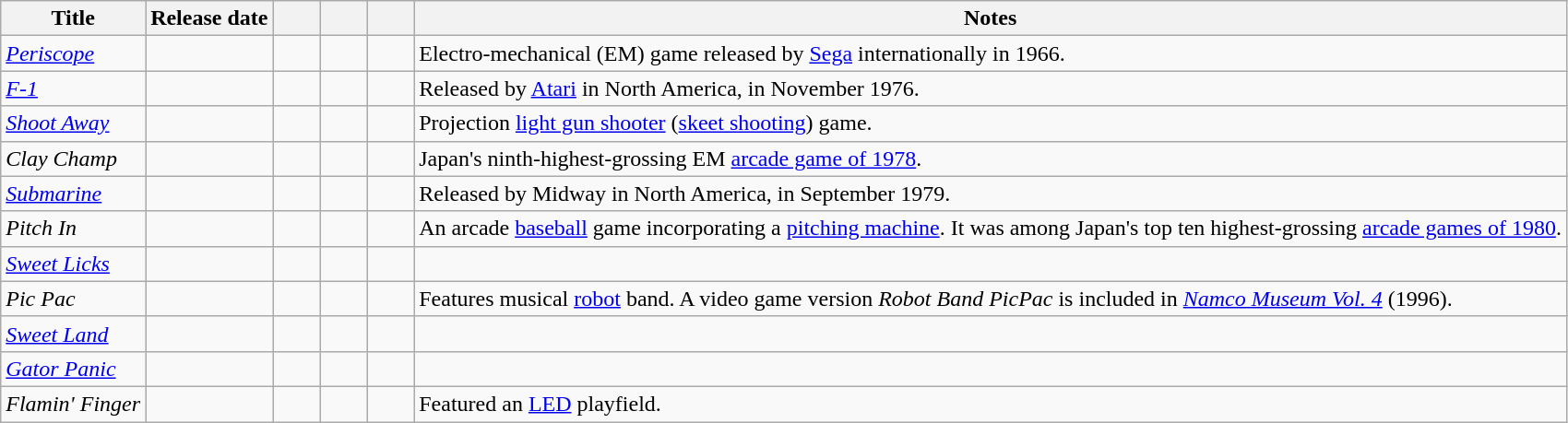<table class="wikitable sortable" width="auto">
<tr>
<th>Title</th>
<th>Release date</th>
<th scope="col" style="width:3%;"></th>
<th scope="col" style="width:3%;"></th>
<th scope="col" style="width:3%;"></th>
<th class="unsortable">Notes</th>
</tr>
<tr>
<td><em><a href='#'>Periscope</a></em></td>
<td></td>
<td></td>
<td></td>
<td></td>
<td>Electro-mechanical (EM) game released by <a href='#'>Sega</a> internationally in 1966.</td>
</tr>
<tr>
<td><em><a href='#'>F-1</a></em></td>
<td></td>
<td></td>
<td></td>
<td></td>
<td>Released by <a href='#'>Atari</a> in North America, in November 1976.</td>
</tr>
<tr>
<td><em><a href='#'>Shoot Away</a></em></td>
<td></td>
<td></td>
<td></td>
<td></td>
<td>Projection <a href='#'>light gun shooter</a> (<a href='#'>skeet shooting</a>) game.</td>
</tr>
<tr>
<td><em>Clay Champ</em></td>
<td></td>
<td></td>
<td></td>
<td></td>
<td>Japan's ninth-highest-grossing EM <a href='#'>arcade game of 1978</a>.</td>
</tr>
<tr>
<td><em><a href='#'>Submarine</a></em></td>
<td></td>
<td></td>
<td></td>
<td></td>
<td>Released by Midway in North America, in September 1979.</td>
</tr>
<tr>
<td><em>Pitch In</em></td>
<td></td>
<td></td>
<td></td>
<td></td>
<td>An arcade <a href='#'>baseball</a> game incorporating a <a href='#'>pitching machine</a>. It was among Japan's top ten highest-grossing <a href='#'>arcade games of 1980</a>.</td>
</tr>
<tr>
<td><em><a href='#'>Sweet Licks</a></em></td>
<td></td>
<td></td>
<td></td>
<td></td>
<td></td>
</tr>
<tr>
<td><em>Pic Pac</em></td>
<td></td>
<td></td>
<td></td>
<td></td>
<td>Features musical <a href='#'>robot</a> band. A video game version <em>Robot Band PicPac</em> is included in <em><a href='#'>Namco Museum Vol. 4</a></em> (1996).</td>
</tr>
<tr>
<td><em><a href='#'>Sweet Land</a></em></td>
<td></td>
<td></td>
<td></td>
<td></td>
<td></td>
</tr>
<tr>
<td><em><a href='#'>Gator Panic</a></em></td>
<td></td>
<td></td>
<td></td>
<td></td>
<td></td>
</tr>
<tr>
<td><em>Flamin' Finger</em></td>
<td></td>
<td></td>
<td></td>
<td></td>
<td>Featured an <a href='#'>LED</a> playfield.</td>
</tr>
</table>
